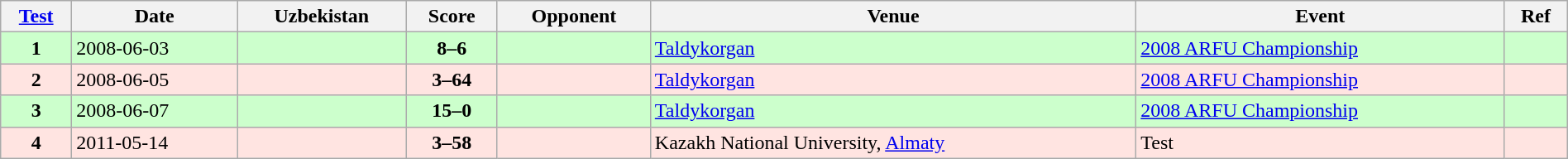<table class="wikitable sortable" style="width:100%">
<tr>
<th><a href='#'>Test</a></th>
<th>Date</th>
<th>Uzbekistan</th>
<th>Score</th>
<th>Opponent</th>
<th>Venue</th>
<th>Event</th>
<th>Ref</th>
</tr>
<tr bgcolor="#ccffcc">
<td align="center"><strong>1</strong></td>
<td>2008-06-03</td>
<td></td>
<td align=center><strong>8–6</strong></td>
<td></td>
<td><a href='#'>Taldykorgan</a></td>
<td><a href='#'>2008 ARFU Championship</a></td>
<td></td>
</tr>
<tr bgcolor="FFE4E1">
<td align="center"><strong>2</strong></td>
<td>2008-06-05</td>
<td></td>
<td align=center><strong>3–64</strong></td>
<td></td>
<td><a href='#'>Taldykorgan</a></td>
<td><a href='#'>2008 ARFU Championship</a></td>
<td></td>
</tr>
<tr bgcolor="#ccffcc">
<td align="center"><strong>3</strong></td>
<td>2008-06-07</td>
<td></td>
<td align=center><strong>15–0</strong></td>
<td></td>
<td><a href='#'>Taldykorgan</a></td>
<td><a href='#'>2008 ARFU Championship</a></td>
<td></td>
</tr>
<tr bgcolor="FFE4E1">
<td align="center"><strong>4</strong></td>
<td>2011-05-14</td>
<td></td>
<td align=center><strong>3–58</strong></td>
<td></td>
<td>Kazakh National University, <a href='#'>Almaty</a></td>
<td>Test</td>
<td></td>
</tr>
</table>
